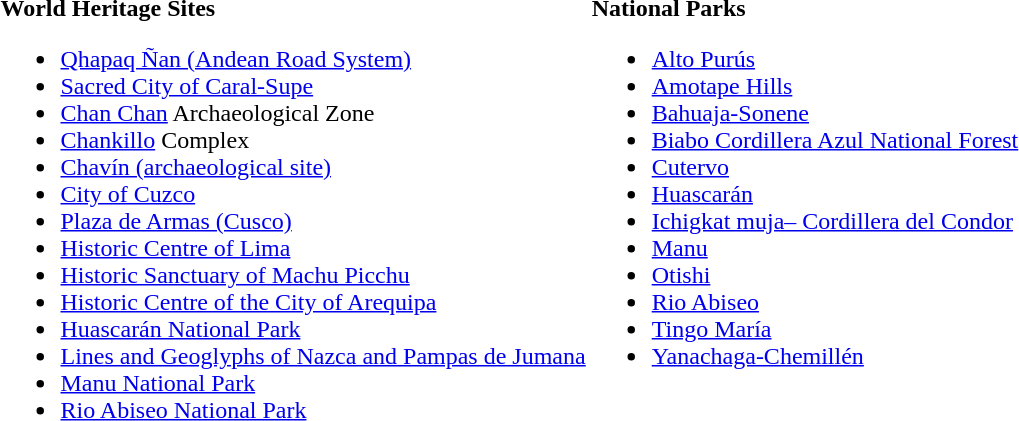<table>
<tr>
<td valign="top"><br><strong>World Heritage Sites</strong><ul><li><a href='#'>Qhapaq Ñan (Andean Road System)</a></li><li><a href='#'>Sacred City of Caral-Supe</a></li><li><a href='#'>Chan Chan</a> Archaeological Zone</li><li><a href='#'>Chankillo</a> Complex</li><li><a href='#'>Chavín (archaeological site)</a></li><li><a href='#'>City of Cuzco</a></li><li><a href='#'>Plaza de Armas (Cusco)</a></li><li><a href='#'>Historic Centre of Lima</a></li><li><a href='#'>Historic Sanctuary of Machu Picchu</a></li><li><a href='#'>Historic Centre of the City of Arequipa</a></li><li><a href='#'>Huascarán National Park</a></li><li><a href='#'>Lines and Geoglyphs of Nazca and Pampas de Jumana</a></li><li><a href='#'>Manu National Park</a></li><li><a href='#'>Rio Abiseo National Park</a></li></ul></td>
<td valign="top"><br><strong>National Parks</strong><ul><li><a href='#'>Alto Purús</a></li><li><a href='#'>Amotape Hills</a></li><li><a href='#'>Bahuaja-Sonene</a></li><li><a href='#'>Biabo Cordillera Azul National Forest</a></li><li><a href='#'>Cutervo</a></li><li><a href='#'>Huascarán</a></li><li><a href='#'>Ichigkat muja– Cordillera del Condor</a></li><li><a href='#'>Manu</a></li><li><a href='#'>Otishi</a></li><li><a href='#'>Rio Abiseo</a></li><li><a href='#'>Tingo María</a></li><li><a href='#'>Yanachaga-Chemillén</a></li></ul></td>
</tr>
</table>
